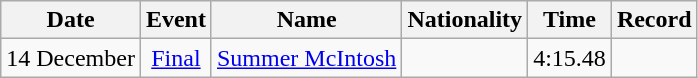<table class="wikitable" style="text-align:center">
<tr>
<th>Date</th>
<th>Event</th>
<th>Name</th>
<th>Nationality</th>
<th>Time</th>
<th>Record</th>
</tr>
<tr>
<td>14 December</td>
<td><a href='#'>Final</a></td>
<td align=left><a href='#'>Summer McIntosh</a></td>
<td align=left></td>
<td>4:15.48</td>
<td></td>
</tr>
</table>
